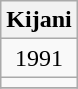<table class="wikitable" style="margin: 0.5em auto; text-align: center;">
<tr>
<th colspan="1">Kijani</th>
</tr>
<tr>
<td>1991</td>
</tr>
<tr>
<td></td>
</tr>
<tr>
</tr>
</table>
